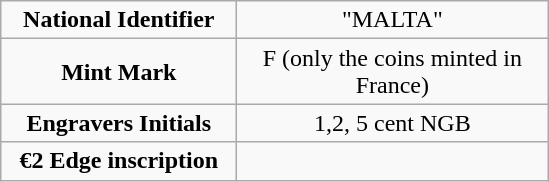<table class="wikitable" style="text-align: center;">
<tr>
<td style="width:150px;"><strong>National Identifier</strong></td>
<td style="width:200px;">"MALTA"</td>
</tr>
<tr>
<td><strong>Mint Mark</strong></td>
<td>F (only the coins minted in France)</td>
</tr>
<tr>
<td><strong>Engravers Initials</strong></td>
<td>1,2, 5 cent NGB </td>
</tr>
<tr>
<td><strong>€2 Edge inscription</strong></td>
<td></td>
</tr>
</table>
